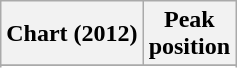<table class="wikitable sortable plainrowheaders" style="text-align:center">
<tr>
<th scope="col">Chart (2012)</th>
<th scope="col">Peak<br>position</th>
</tr>
<tr>
</tr>
<tr>
</tr>
</table>
